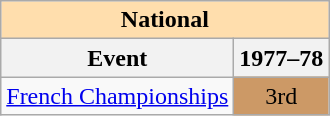<table class="wikitable" style="text-align:center">
<tr>
<th style="background-color: #ffdead; " colspan=2 align=center><strong>National</strong></th>
</tr>
<tr>
<th>Event</th>
<th>1977–78</th>
</tr>
<tr>
<td align=left><a href='#'>French Championships</a></td>
<td bgcolor=cc9966>3rd</td>
</tr>
</table>
